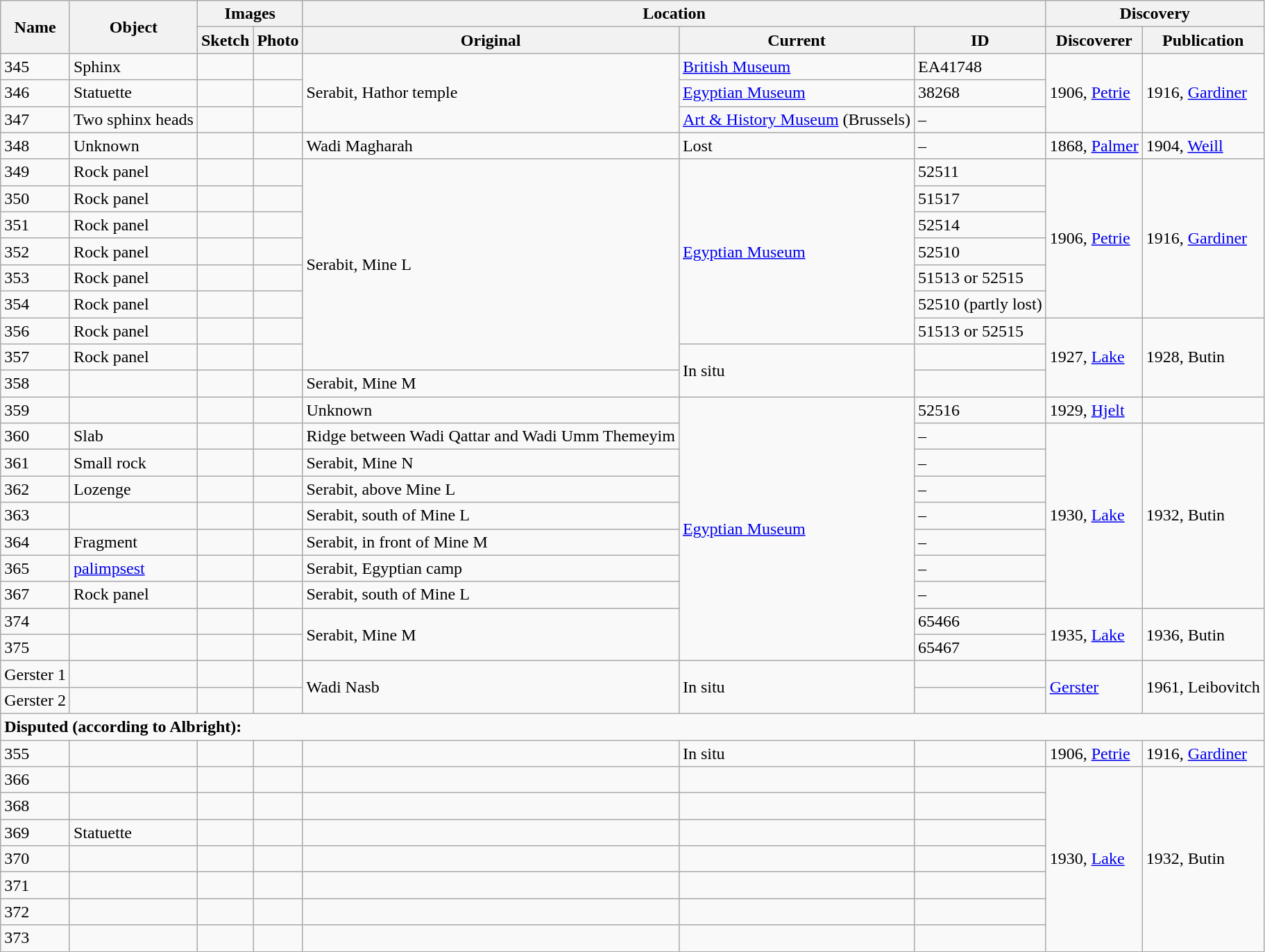<table class="wikitable">
<tr>
<th rowspan="2">Name</th>
<th rowspan="2">Object</th>
<th colspan="2">Images</th>
<th colspan="3">Location</th>
<th colspan="2">Discovery</th>
</tr>
<tr>
<th>Sketch</th>
<th>Photo</th>
<th>Original</th>
<th>Current</th>
<th>ID</th>
<th>Discoverer</th>
<th>Publication</th>
</tr>
<tr>
<td>345</td>
<td>Sphinx</td>
<td></td>
<td></td>
<td rowspan="3">Serabit, Hathor temple</td>
<td><a href='#'>British Museum</a></td>
<td>EA41748</td>
<td rowspan="3">1906, <a href='#'>Petrie</a></td>
<td rowspan="3">1916, <a href='#'>Gardiner</a></td>
</tr>
<tr>
<td>346</td>
<td>Statuette</td>
<td></td>
<td></td>
<td><a href='#'>Egyptian Museum</a></td>
<td>38268</td>
</tr>
<tr>
<td>347</td>
<td>Two sphinx heads</td>
<td></td>
<td></td>
<td><a href='#'>Art & History Museum</a> (Brussels)</td>
<td>–</td>
</tr>
<tr>
<td>348</td>
<td>Unknown</td>
<td></td>
<td></td>
<td>Wadi Magharah</td>
<td>Lost</td>
<td>–</td>
<td>1868, <a href='#'>Palmer</a></td>
<td>1904, <a href='#'>Weill</a></td>
</tr>
<tr>
<td>349</td>
<td>Rock panel</td>
<td></td>
<td></td>
<td rowspan="8">Serabit, Mine L</td>
<td rowspan="7"><a href='#'>Egyptian Museum</a></td>
<td>52511</td>
<td rowspan="6">1906, <a href='#'>Petrie</a></td>
<td rowspan="6">1916, <a href='#'>Gardiner</a></td>
</tr>
<tr>
<td>350</td>
<td>Rock panel</td>
<td></td>
<td></td>
<td>51517</td>
</tr>
<tr>
<td>351</td>
<td>Rock panel</td>
<td></td>
<td></td>
<td>52514</td>
</tr>
<tr>
<td>352</td>
<td>Rock panel</td>
<td></td>
<td></td>
<td>52510</td>
</tr>
<tr>
<td>353</td>
<td>Rock panel</td>
<td></td>
<td></td>
<td>51513 or 52515</td>
</tr>
<tr>
<td>354</td>
<td>Rock panel</td>
<td></td>
<td></td>
<td>52510 (partly lost)</td>
</tr>
<tr>
<td>356</td>
<td>Rock panel</td>
<td></td>
<td></td>
<td>51513 or 52515</td>
<td rowspan="3">1927, <a href='#'>Lake</a></td>
<td rowspan="3">1928, Butin</td>
</tr>
<tr>
<td>357</td>
<td>Rock panel</td>
<td></td>
<td></td>
<td rowspan="2">In situ</td>
<td></td>
</tr>
<tr>
<td>358</td>
<td></td>
<td></td>
<td></td>
<td>Serabit, Mine M</td>
<td></td>
</tr>
<tr>
<td>359</td>
<td></td>
<td></td>
<td></td>
<td>Unknown</td>
<td rowspan="10"><a href='#'>Egyptian Museum</a></td>
<td>52516</td>
<td>1929, <a href='#'>Hjelt</a></td>
<td></td>
</tr>
<tr>
<td>360</td>
<td>Slab</td>
<td></td>
<td></td>
<td>Ridge between Wadi Qattar and Wadi Umm Themeyim</td>
<td>–</td>
<td rowspan="7">1930, <a href='#'>Lake</a></td>
<td rowspan="7">1932, Butin</td>
</tr>
<tr>
<td>361</td>
<td>Small rock</td>
<td></td>
<td></td>
<td>Serabit, Mine N</td>
<td>–</td>
</tr>
<tr>
<td>362</td>
<td>Lozenge</td>
<td></td>
<td></td>
<td>Serabit, above Mine L</td>
<td>–</td>
</tr>
<tr>
<td>363</td>
<td></td>
<td></td>
<td></td>
<td>Serabit, south of Mine L</td>
<td>–</td>
</tr>
<tr>
<td>364</td>
<td>Fragment</td>
<td></td>
<td></td>
<td>Serabit, in front of Mine M</td>
<td>–</td>
</tr>
<tr>
<td>365</td>
<td><a href='#'>palimpsest</a></td>
<td></td>
<td></td>
<td>Serabit, Egyptian camp</td>
<td>–</td>
</tr>
<tr>
<td>367</td>
<td>Rock panel</td>
<td></td>
<td></td>
<td>Serabit, south of Mine L</td>
<td>–</td>
</tr>
<tr>
<td>374</td>
<td></td>
<td></td>
<td></td>
<td rowspan="2">Serabit, Mine M</td>
<td>65466</td>
<td rowspan="2">1935, <a href='#'>Lake</a></td>
<td rowspan="2">1936, Butin</td>
</tr>
<tr>
<td>375</td>
<td></td>
<td></td>
<td></td>
<td>65467</td>
</tr>
<tr>
<td>Gerster 1</td>
<td></td>
<td></td>
<td></td>
<td rowspan="2">Wadi Nasb</td>
<td rowspan="2">In situ</td>
<td></td>
<td rowspan="2"><a href='#'>Gerster</a></td>
<td rowspan="2">1961,  Leibovitch</td>
</tr>
<tr>
<td>Gerster 2</td>
<td></td>
<td></td>
<td></td>
<td></td>
</tr>
<tr>
<td colspan="9"><strong>Disputed (according to Albright):</strong></td>
</tr>
<tr>
<td>355</td>
<td></td>
<td></td>
<td></td>
<td></td>
<td>In situ</td>
<td></td>
<td>1906, <a href='#'>Petrie</a></td>
<td>1916, <a href='#'>Gardiner</a></td>
</tr>
<tr>
<td>366</td>
<td></td>
<td></td>
<td></td>
<td></td>
<td></td>
<td></td>
<td rowspan="7">1930, <a href='#'>Lake</a></td>
<td rowspan="7">1932, Butin</td>
</tr>
<tr>
<td>368</td>
<td></td>
<td></td>
<td></td>
<td></td>
<td></td>
<td></td>
</tr>
<tr>
<td>369</td>
<td>Statuette</td>
<td></td>
<td></td>
<td></td>
<td></td>
<td></td>
</tr>
<tr>
<td>370</td>
<td></td>
<td></td>
<td></td>
<td></td>
<td></td>
<td></td>
</tr>
<tr>
<td>371</td>
<td></td>
<td></td>
<td></td>
<td></td>
<td></td>
<td></td>
</tr>
<tr>
<td>372</td>
<td></td>
<td></td>
<td></td>
<td></td>
<td></td>
<td></td>
</tr>
<tr>
<td>373</td>
<td></td>
<td></td>
<td></td>
<td></td>
<td></td>
</tr>
</table>
